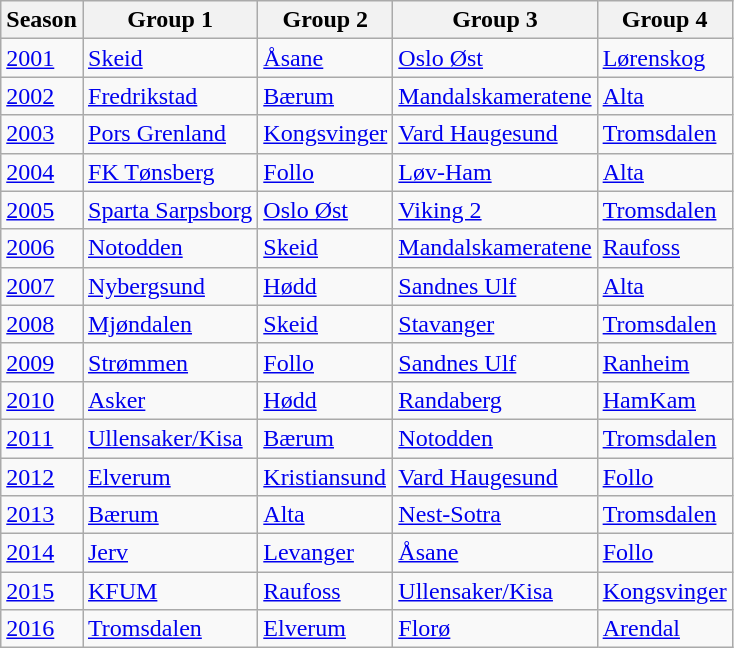<table clear="left" class="wikitable">
<tr>
<th>Season</th>
<th>Group 1</th>
<th>Group 2</th>
<th>Group 3</th>
<th>Group 4</th>
</tr>
<tr>
<td><a href='#'>2001</a></td>
<td><a href='#'>Skeid</a></td>
<td><a href='#'>Åsane</a></td>
<td><a href='#'>Oslo Øst</a></td>
<td><a href='#'>Lørenskog</a></td>
</tr>
<tr>
<td><a href='#'>2002</a></td>
<td><a href='#'>Fredrikstad</a></td>
<td><a href='#'>Bærum</a></td>
<td><a href='#'>Mandalskameratene</a></td>
<td><a href='#'>Alta</a></td>
</tr>
<tr>
<td><a href='#'>2003</a></td>
<td><a href='#'>Pors Grenland</a></td>
<td><a href='#'>Kongsvinger</a></td>
<td><a href='#'>Vard Haugesund</a></td>
<td><a href='#'>Tromsdalen</a></td>
</tr>
<tr>
<td><a href='#'>2004</a></td>
<td><a href='#'>FK Tønsberg</a></td>
<td><a href='#'>Follo</a></td>
<td><a href='#'>Løv-Ham</a></td>
<td><a href='#'>Alta</a></td>
</tr>
<tr>
<td><a href='#'>2005</a></td>
<td><a href='#'>Sparta Sarpsborg</a></td>
<td><a href='#'>Oslo Øst</a></td>
<td><a href='#'>Viking 2</a></td>
<td><a href='#'>Tromsdalen</a></td>
</tr>
<tr>
<td><a href='#'>2006</a></td>
<td><a href='#'>Notodden</a></td>
<td><a href='#'>Skeid</a></td>
<td><a href='#'>Mandalskameratene</a></td>
<td><a href='#'>Raufoss</a></td>
</tr>
<tr>
<td><a href='#'>2007</a></td>
<td><a href='#'>Nybergsund</a></td>
<td><a href='#'>Hødd</a></td>
<td><a href='#'>Sandnes Ulf</a></td>
<td><a href='#'>Alta</a></td>
</tr>
<tr>
<td><a href='#'>2008</a></td>
<td><a href='#'>Mjøndalen</a></td>
<td><a href='#'>Skeid</a></td>
<td><a href='#'>Stavanger</a></td>
<td><a href='#'>Tromsdalen</a></td>
</tr>
<tr>
<td><a href='#'>2009</a></td>
<td><a href='#'>Strømmen</a></td>
<td><a href='#'>Follo</a></td>
<td><a href='#'>Sandnes Ulf</a></td>
<td><a href='#'>Ranheim</a></td>
</tr>
<tr>
<td><a href='#'>2010</a></td>
<td><a href='#'>Asker</a></td>
<td><a href='#'>Hødd</a></td>
<td><a href='#'>Randaberg</a></td>
<td><a href='#'>HamKam</a></td>
</tr>
<tr>
<td><a href='#'>2011</a></td>
<td><a href='#'>Ullensaker/Kisa</a></td>
<td><a href='#'>Bærum</a></td>
<td><a href='#'>Notodden</a></td>
<td><a href='#'>Tromsdalen</a></td>
</tr>
<tr>
<td><a href='#'>2012</a></td>
<td><a href='#'>Elverum</a></td>
<td><a href='#'>Kristiansund</a></td>
<td><a href='#'>Vard Haugesund</a></td>
<td><a href='#'>Follo</a></td>
</tr>
<tr>
<td><a href='#'>2013</a></td>
<td><a href='#'>Bærum</a></td>
<td><a href='#'>Alta</a></td>
<td><a href='#'>Nest-Sotra</a></td>
<td><a href='#'>Tromsdalen</a></td>
</tr>
<tr>
<td><a href='#'>2014</a></td>
<td><a href='#'>Jerv</a></td>
<td><a href='#'>Levanger</a></td>
<td><a href='#'>Åsane</a></td>
<td><a href='#'>Follo</a></td>
</tr>
<tr>
<td><a href='#'>2015</a></td>
<td><a href='#'>KFUM</a></td>
<td><a href='#'>Raufoss</a></td>
<td><a href='#'>Ullensaker/Kisa</a></td>
<td><a href='#'>Kongsvinger</a></td>
</tr>
<tr>
<td><a href='#'>2016</a></td>
<td><a href='#'>Tromsdalen</a></td>
<td><a href='#'>Elverum</a></td>
<td><a href='#'>Florø</a></td>
<td><a href='#'>Arendal</a></td>
</tr>
</table>
